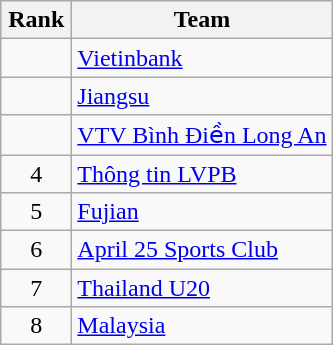<table class="wikitable" style="text-align: center;">
<tr>
<th width=40>Rank</th>
<th>Team</th>
</tr>
<tr>
<td></td>
<td align=left> <a href='#'>Vietinbank</a></td>
</tr>
<tr>
<td></td>
<td align=left> <a href='#'>Jiangsu</a></td>
</tr>
<tr>
<td></td>
<td align=left> <a href='#'>VTV Bình Điền Long An</a></td>
</tr>
<tr>
<td>4</td>
<td align=left> <a href='#'>Thông tin LVPB</a></td>
</tr>
<tr>
<td>5</td>
<td align=left> <a href='#'>Fujian</a></td>
</tr>
<tr>
<td>6</td>
<td align=left> <a href='#'>April 25 Sports Club</a></td>
</tr>
<tr>
<td>7</td>
<td align=left> <a href='#'>Thailand U20</a></td>
</tr>
<tr>
<td>8</td>
<td align=left> <a href='#'>Malaysia</a></td>
</tr>
</table>
